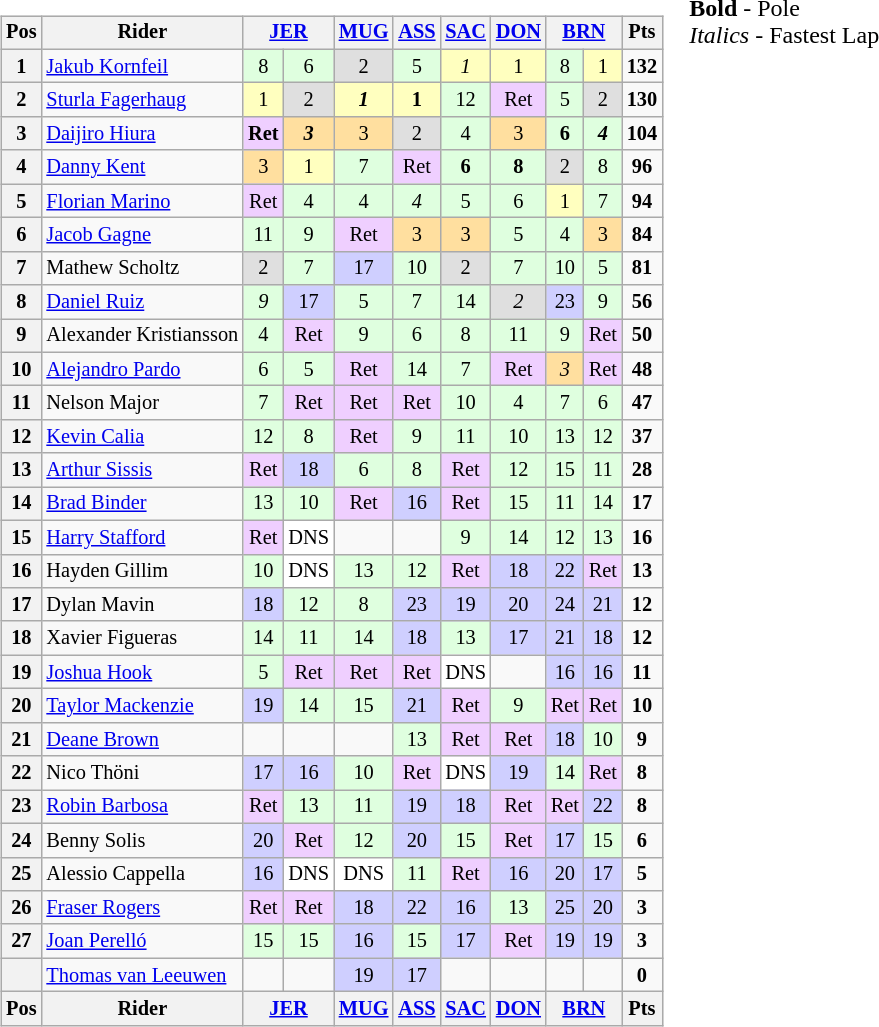<table>
<tr>
<td><br><table class="wikitable" style="font-size: 85%; text-align:center">
<tr valign="top">
<th valign="middle">Pos</th>
<th valign="middle">Rider</th>
<th colspan=2><a href='#'>JER</a><br></th>
<th><a href='#'>MUG</a><br></th>
<th><a href='#'>ASS</a><br></th>
<th><a href='#'>SAC</a><br></th>
<th><a href='#'>DON</a><br></th>
<th colspan=2><a href='#'>BRN</a><br></th>
<th valign="middle">Pts</th>
</tr>
<tr>
<th>1</th>
<td align="left"> <a href='#'>Jakub Kornfeil</a></td>
<td style="background:#DFFFDF;">8</td>
<td style="background:#DFFFDF;">6</td>
<td style="background:#DFDFDF;">2</td>
<td style="background:#DFFFDF;">5</td>
<td style="background:#FFFFBF;"><em>1</em></td>
<td style="background:#FFFFBF;">1</td>
<td style="background:#DFFFDF;">8</td>
<td style="background:#FFFFBF;">1</td>
<td><strong>132</strong></td>
</tr>
<tr>
<th>2</th>
<td align="left"> <a href='#'>Sturla Fagerhaug</a></td>
<td style="background:#FFFFBF;">1</td>
<td style="background:#DFDFDF;">2</td>
<td style="background:#FFFFBF;"><strong><em>1</em></strong></td>
<td style="background:#FFFFBF;"><strong>1</strong></td>
<td style="background:#DFFFDF;">12</td>
<td style="background:#EFCFFF;">Ret</td>
<td style="background:#DFFFDF;">5</td>
<td style="background:#DFDFDF;">2</td>
<td><strong>130</strong></td>
</tr>
<tr>
<th>3</th>
<td align="left"> <a href='#'>Daijiro Hiura</a></td>
<td style="background:#EFCFFF;"><strong>Ret</strong></td>
<td style="background:#FFDF9F;"><strong><em>3</em></strong></td>
<td style="background:#FFDF9F;">3</td>
<td style="background:#DFDFDF;">2</td>
<td style="background:#DFFFDF;">4</td>
<td style="background:#FFDF9F;">3</td>
<td style="background:#DFFFDF;"><strong>6</strong></td>
<td style="background:#DFFFDF;"><strong><em>4</em></strong></td>
<td><strong>104</strong></td>
</tr>
<tr>
<th>4</th>
<td align="left"> <a href='#'>Danny Kent</a></td>
<td style="background:#FFDF9F;">3</td>
<td style="background:#FFFFBF;">1</td>
<td style="background:#DFFFDF;">7</td>
<td style="background:#EFCFFF;">Ret</td>
<td style="background:#DFFFDF;"><strong>6</strong></td>
<td style="background:#DFFFDF;"><strong>8</strong></td>
<td style="background:#DFDFDF;">2</td>
<td style="background:#DFFFDF;">8</td>
<td><strong>96</strong></td>
</tr>
<tr>
<th>5</th>
<td align="left"> <a href='#'>Florian Marino</a></td>
<td style="background:#EFCFFF;">Ret</td>
<td style="background:#DFFFDF;">4</td>
<td style="background:#DFFFDF;">4</td>
<td style="background:#DFFFDF;"><em>4</em></td>
<td style="background:#DFFFDF;">5</td>
<td style="background:#DFFFDF;">6</td>
<td style="background:#FFFFBF;">1</td>
<td style="background:#DFFFDF;">7</td>
<td><strong>94</strong></td>
</tr>
<tr>
<th>6</th>
<td align="left"> <a href='#'>Jacob Gagne</a></td>
<td style="background:#DFFFDF;">11</td>
<td style="background:#DFFFDF;">9</td>
<td style="background:#EFCFFF;">Ret</td>
<td style="background:#FFDF9F;">3</td>
<td style="background:#FFDF9F;">3</td>
<td style="background:#DFFFDF;">5</td>
<td style="background:#DFFFDF;">4</td>
<td style="background:#FFDF9F;">3</td>
<td><strong>84</strong></td>
</tr>
<tr>
<th>7</th>
<td align="left"> Mathew Scholtz</td>
<td style="background:#DFDFDF;">2</td>
<td style="background:#DFFFDF;">7</td>
<td style="background:#CFCFFF;">17</td>
<td style="background:#DFFFDF;">10</td>
<td style="background:#DFDFDF;">2</td>
<td style="background:#DFFFDF;">7</td>
<td style="background:#DFFFDF;">10</td>
<td style="background:#DFFFDF;">5</td>
<td><strong>81</strong></td>
</tr>
<tr>
<th>8</th>
<td align="left"> <a href='#'>Daniel Ruiz</a></td>
<td style="background:#DFFFDF;"><em>9</em></td>
<td style="background:#CFCFFF;">17</td>
<td style="background:#DFFFDF;">5</td>
<td style="background:#DFFFDF;">7</td>
<td style="background:#DFFFDF;">14</td>
<td style="background:#DFDFDF;"><em>2</em></td>
<td style="background:#CFCFFF;">23</td>
<td style="background:#DFFFDF;">9</td>
<td><strong>56</strong></td>
</tr>
<tr>
<th>9</th>
<td align="left"> Alexander Kristiansson</td>
<td style="background:#DFFFDF;">4</td>
<td style="background:#EFCFFF;">Ret</td>
<td style="background:#DFFFDF;">9</td>
<td style="background:#DFFFDF;">6</td>
<td style="background:#DFFFDF;">8</td>
<td style="background:#DFFFDF;">11</td>
<td style="background:#DFFFDF;">9</td>
<td style="background:#EFCFFF;">Ret</td>
<td><strong>50</strong></td>
</tr>
<tr>
<th>10</th>
<td align="left"> <a href='#'>Alejandro Pardo</a></td>
<td style="background:#DFFFDF;">6</td>
<td style="background:#DFFFDF;">5</td>
<td style="background:#EFCFFF;">Ret</td>
<td style="background:#DFFFDF;">14</td>
<td style="background:#DFFFDF;">7</td>
<td style="background:#EFCFFF;">Ret</td>
<td style="background:#FFDF9F;"><em>3</em></td>
<td style="background:#EFCFFF;">Ret</td>
<td><strong>48</strong></td>
</tr>
<tr>
<th>11</th>
<td align="left"> Nelson Major</td>
<td style="background:#DFFFDF;">7</td>
<td style="background:#EFCFFF;">Ret</td>
<td style="background:#EFCFFF;">Ret</td>
<td style="background:#EFCFFF;">Ret</td>
<td style="background:#DFFFDF;">10</td>
<td style="background:#DFFFDF;">4</td>
<td style="background:#DFFFDF;">7</td>
<td style="background:#DFFFDF;">6</td>
<td><strong>47</strong></td>
</tr>
<tr>
<th>12</th>
<td align="left"> <a href='#'>Kevin Calia</a></td>
<td style="background:#DFFFDF;">12</td>
<td style="background:#DFFFDF;">8</td>
<td style="background:#EFCFFF;">Ret</td>
<td style="background:#DFFFDF;">9</td>
<td style="background:#DFFFDF;">11</td>
<td style="background:#DFFFDF;">10</td>
<td style="background:#DFFFDF;">13</td>
<td style="background:#DFFFDF;">12</td>
<td><strong>37</strong></td>
</tr>
<tr>
<th>13</th>
<td align="left"> <a href='#'>Arthur Sissis</a></td>
<td style="background:#EFCFFF;">Ret</td>
<td style="background:#CFCFFF;">18</td>
<td style="background:#DFFFDF;">6</td>
<td style="background:#DFFFDF;">8</td>
<td style="background:#EFCFFF;">Ret</td>
<td style="background:#DFFFDF;">12</td>
<td style="background:#DFFFDF;">15</td>
<td style="background:#DFFFDF;">11</td>
<td><strong>28</strong></td>
</tr>
<tr>
<th>14</th>
<td align="left"> <a href='#'>Brad Binder</a></td>
<td style="background:#DFFFDF;">13</td>
<td style="background:#DFFFDF;">10</td>
<td style="background:#EFCFFF;">Ret</td>
<td style="background:#CFCFFF;">16</td>
<td style="background:#EFCFFF;">Ret</td>
<td style="background:#DFFFDF;">15</td>
<td style="background:#DFFFDF;">11</td>
<td style="background:#DFFFDF;">14</td>
<td><strong>17</strong></td>
</tr>
<tr>
<th>15</th>
<td align="left"> <a href='#'>Harry Stafford</a></td>
<td style="background:#EFCFFF;">Ret</td>
<td style="background:#FFFFFF;">DNS</td>
<td></td>
<td></td>
<td style="background:#DFFFDF;">9</td>
<td style="background:#DFFFDF;">14</td>
<td style="background:#DFFFDF;">12</td>
<td style="background:#DFFFDF;">13</td>
<td><strong>16</strong></td>
</tr>
<tr>
<th>16</th>
<td align="left"> Hayden Gillim</td>
<td style="background:#DFFFDF;">10</td>
<td style="background:#FFFFFF;">DNS</td>
<td style="background:#DFFFDF;">13</td>
<td style="background:#DFFFDF;">12</td>
<td style="background:#EFCFFF;">Ret</td>
<td style="background:#CFCFFF;">18</td>
<td style="background:#CFCFFF;">22</td>
<td style="background:#EFCFFF;">Ret</td>
<td><strong>13</strong></td>
</tr>
<tr>
<th>17</th>
<td align="left"> Dylan Mavin</td>
<td style="background:#CFCFFF;">18</td>
<td style="background:#DFFFDF;">12</td>
<td style="background:#DFFFDF;">8</td>
<td style="background:#CFCFFF;">23</td>
<td style="background:#CFCFFF;">19</td>
<td style="background:#CFCFFF;">20</td>
<td style="background:#CFCFFF;">24</td>
<td style="background:#CFCFFF;">21</td>
<td><strong>12</strong></td>
</tr>
<tr>
<th>18</th>
<td align="left"> Xavier Figueras</td>
<td style="background:#DFFFDF;">14</td>
<td style="background:#DFFFDF;">11</td>
<td style="background:#DFFFDF;">14</td>
<td style="background:#CFCFFF;">18</td>
<td style="background:#DFFFDF;">13</td>
<td style="background:#CFCFFF;">17</td>
<td style="background:#CFCFFF;">21</td>
<td style="background:#CFCFFF;">18</td>
<td><strong>12</strong></td>
</tr>
<tr>
<th>19</th>
<td align="left"> <a href='#'>Joshua Hook</a></td>
<td style="background:#DFFFDF;">5</td>
<td style="background:#EFCFFF;">Ret</td>
<td style="background:#EFCFFF;">Ret</td>
<td style="background:#EFCFFF;">Ret</td>
<td style="background:#FFFFFF;">DNS</td>
<td></td>
<td style="background:#CFCFFF;">16</td>
<td style="background:#CFCFFF;">16</td>
<td><strong>11</strong></td>
</tr>
<tr>
<th>20</th>
<td align="left"> <a href='#'>Taylor Mackenzie</a></td>
<td style="background:#CFCFFF;">19</td>
<td style="background:#DFFFDF;">14</td>
<td style="background:#DFFFDF;">15</td>
<td style="background:#CFCFFF;">21</td>
<td style="background:#EFCFFF;">Ret</td>
<td style="background:#DFFFDF;">9</td>
<td style="background:#EFCFFF;">Ret</td>
<td style="background:#EFCFFF;">Ret</td>
<td><strong>10</strong></td>
</tr>
<tr>
<th>21</th>
<td align="left"> <a href='#'>Deane Brown</a></td>
<td></td>
<td></td>
<td></td>
<td style="background:#DFFFDF;">13</td>
<td style="background:#EFCFFF;">Ret</td>
<td style="background:#EFCFFF;">Ret</td>
<td style="background:#CFCFFF;">18</td>
<td style="background:#DFFFDF;">10</td>
<td><strong>9</strong></td>
</tr>
<tr>
<th>22</th>
<td align="left"> Nico Thöni</td>
<td style="background:#CFCFFF;">17</td>
<td style="background:#CFCFFF;">16</td>
<td style="background:#DFFFDF;">10</td>
<td style="background:#EFCFFF;">Ret</td>
<td style="background:#FFFFFF;">DNS</td>
<td style="background:#CFCFFF;">19</td>
<td style="background:#DFFFDF;">14</td>
<td style="background:#EFCFFF;">Ret</td>
<td><strong>8</strong></td>
</tr>
<tr>
<th>23</th>
<td align="left"> <a href='#'>Robin Barbosa</a></td>
<td style="background:#EFCFFF;">Ret</td>
<td style="background:#DFFFDF;">13</td>
<td style="background:#DFFFDF;">11</td>
<td style="background:#CFCFFF;">19</td>
<td style="background:#CFCFFF;">18</td>
<td style="background:#EFCFFF;">Ret</td>
<td style="background:#EFCFFF;">Ret</td>
<td style="background:#CFCFFF;">22</td>
<td><strong>8</strong></td>
</tr>
<tr>
<th>24</th>
<td align="left"> Benny Solis</td>
<td style="background:#CFCFFF;">20</td>
<td style="background:#EFCFFF;">Ret</td>
<td style="background:#DFFFDF;">12</td>
<td style="background:#CFCFFF;">20</td>
<td style="background:#DFFFDF;">15</td>
<td style="background:#EFCFFF;">Ret</td>
<td style="background:#CFCFFF;">17</td>
<td style="background:#DFFFDF;">15</td>
<td><strong>6</strong></td>
</tr>
<tr>
<th>25</th>
<td align="left"> Alessio Cappella</td>
<td style="background:#CFCFFF;">16</td>
<td style="background:#FFFFFF;">DNS</td>
<td style="background:#FFFFFF;">DNS</td>
<td style="background:#DFFFDF;">11</td>
<td style="background:#EFCFFF;">Ret</td>
<td style="background:#CFCFFF;">16</td>
<td style="background:#CFCFFF;">20</td>
<td style="background:#CFCFFF;">17</td>
<td><strong>5</strong></td>
</tr>
<tr>
<th>26</th>
<td align="left"> <a href='#'>Fraser Rogers</a></td>
<td style="background:#EFCFFF;">Ret</td>
<td style="background:#EFCFFF;">Ret</td>
<td style="background:#CFCFFF;">18</td>
<td style="background:#CFCFFF;">22</td>
<td style="background:#CFCFFF;">16</td>
<td style="background:#DFFFDF;">13</td>
<td style="background:#CFCFFF;">25</td>
<td style="background:#CFCFFF;">20</td>
<td><strong>3</strong></td>
</tr>
<tr>
<th>27</th>
<td align="left"> <a href='#'>Joan Perelló</a></td>
<td style="background:#DFFFDF;">15</td>
<td style="background:#DFFFDF;">15</td>
<td style="background:#CFCFFF;">16</td>
<td style="background:#DFFFDF;">15</td>
<td style="background:#CFCFFF;">17</td>
<td style="background:#EFCFFF;">Ret</td>
<td style="background:#CFCFFF;">19</td>
<td style="background:#CFCFFF;">19</td>
<td><strong>3</strong></td>
</tr>
<tr>
<th></th>
<td align="left"> <a href='#'>Thomas van Leeuwen</a></td>
<td></td>
<td></td>
<td style="background:#CFCFFF;">19</td>
<td style="background:#CFCFFF;">17</td>
<td></td>
<td></td>
<td></td>
<td></td>
<td><strong>0</strong></td>
</tr>
<tr>
<th valign="middle">Pos</th>
<th valign="middle">Rider</th>
<th colspan=2><a href='#'>JER</a><br></th>
<th><a href='#'>MUG</a><br></th>
<th><a href='#'>ASS</a><br></th>
<th><a href='#'>SAC</a><br></th>
<th><a href='#'>DON</a><br></th>
<th colspan=2><a href='#'>BRN</a><br></th>
<th valign="middle">Pts</th>
</tr>
</table>
</td>
<td valign="top"><br>
<span><strong>Bold</strong> - Pole<br>
<em>Italics</em> - Fastest Lap</span></td>
</tr>
</table>
